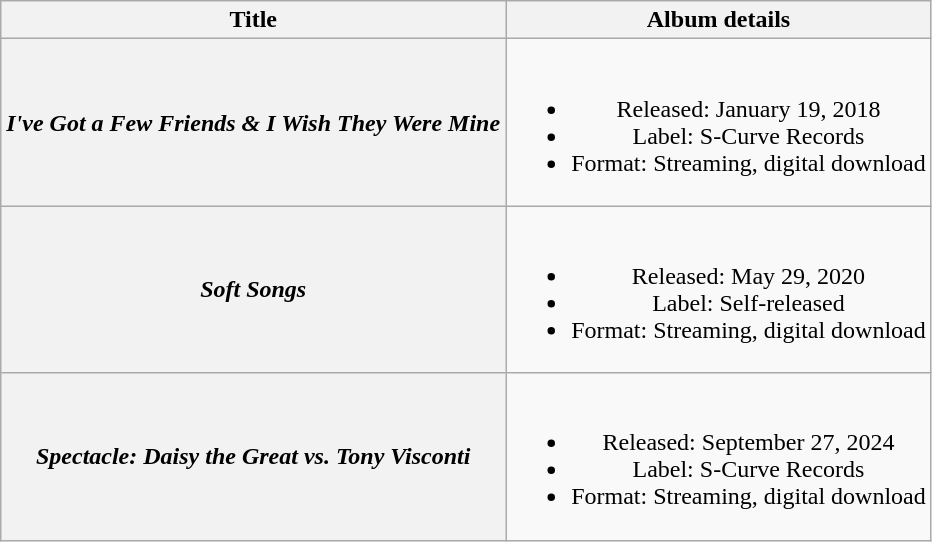<table class="wikitable plainrowheaders" style="text-align:center;">
<tr>
<th>Title</th>
<th>Album details</th>
</tr>
<tr>
<th scope="row"><em>I've Got a Few Friends & I Wish They Were Mine</em></th>
<td><br><ul><li>Released: January 19, 2018</li><li>Label: S-Curve Records</li><li>Format: Streaming, digital download</li></ul></td>
</tr>
<tr>
<th scope="row"><em>Soft Songs</em></th>
<td><br><ul><li>Released: May 29, 2020</li><li>Label: Self-released</li><li>Format: Streaming, digital download</li></ul></td>
</tr>
<tr>
<th scope="row"><em>Spectacle: Daisy the Great vs. Tony Visconti</em></th>
<td><br><ul><li>Released: September 27, 2024</li><li>Label: S-Curve Records</li><li>Format: Streaming, digital download</li></ul></td>
</tr>
</table>
